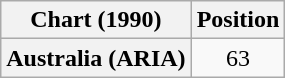<table class="wikitable plainrowheaders" style="text-align:center">
<tr>
<th>Chart (1990)</th>
<th>Position</th>
</tr>
<tr>
<th scope="row">Australia (ARIA)</th>
<td>63</td>
</tr>
</table>
